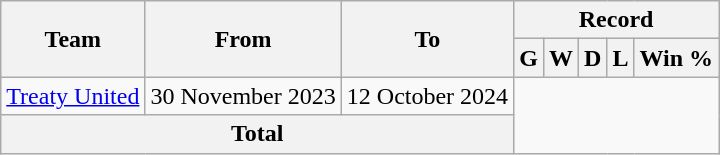<table class="wikitable" style="text-align: center">
<tr>
<th rowspan="2">Team</th>
<th rowspan="2">From</th>
<th rowspan="2">To</th>
<th colspan="5">Record</th>
</tr>
<tr>
<th>G</th>
<th>W</th>
<th>D</th>
<th>L</th>
<th>Win %</th>
</tr>
<tr>
<td align=left> <a href='#'>Treaty United</a></td>
<td align=left>30 November 2023</td>
<td align=left>12 October 2024<br></td>
</tr>
<tr>
<th colspan=3>Total<br></th>
</tr>
</table>
